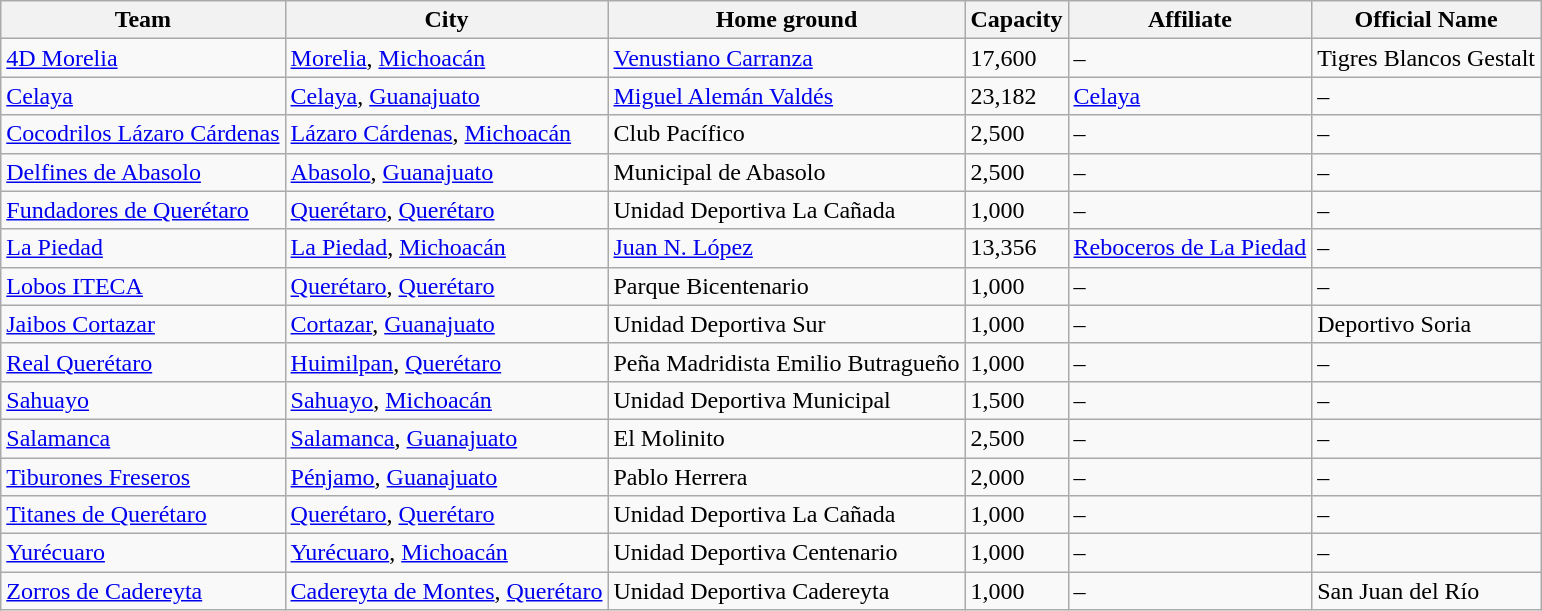<table class="wikitable sortable">
<tr>
<th>Team</th>
<th>City</th>
<th>Home ground</th>
<th>Capacity</th>
<th>Affiliate</th>
<th>Official Name</th>
</tr>
<tr>
<td><a href='#'>4D Morelia</a></td>
<td><a href='#'>Morelia</a>, <a href='#'>Michoacán</a></td>
<td><a href='#'>Venustiano Carranza</a></td>
<td>17,600</td>
<td>–</td>
<td>Tigres Blancos Gestalt</td>
</tr>
<tr>
<td><a href='#'>Celaya</a></td>
<td><a href='#'>Celaya</a>, <a href='#'>Guanajuato</a></td>
<td><a href='#'>Miguel Alemán Valdés</a></td>
<td>23,182</td>
<td><a href='#'>Celaya</a></td>
<td>–</td>
</tr>
<tr>
<td><a href='#'>Cocodrilos Lázaro Cárdenas</a></td>
<td><a href='#'>Lázaro Cárdenas</a>, <a href='#'>Michoacán</a></td>
<td>Club Pacífico</td>
<td>2,500</td>
<td>–</td>
<td>–</td>
</tr>
<tr>
<td><a href='#'>Delfines de Abasolo</a></td>
<td><a href='#'>Abasolo</a>, <a href='#'>Guanajuato</a></td>
<td>Municipal de Abasolo</td>
<td>2,500</td>
<td>–</td>
<td>–</td>
</tr>
<tr>
<td><a href='#'>Fundadores de Querétaro</a></td>
<td><a href='#'>Querétaro</a>, <a href='#'>Querétaro</a></td>
<td>Unidad Deportiva La Cañada</td>
<td>1,000</td>
<td>–</td>
<td>–</td>
</tr>
<tr>
<td><a href='#'>La Piedad</a></td>
<td><a href='#'>La Piedad</a>, <a href='#'>Michoacán</a></td>
<td><a href='#'>Juan N. López</a></td>
<td>13,356</td>
<td><a href='#'>Reboceros de La Piedad</a></td>
<td>–</td>
</tr>
<tr>
<td><a href='#'>Lobos ITECA</a></td>
<td><a href='#'>Querétaro</a>, <a href='#'>Querétaro</a></td>
<td>Parque Bicentenario</td>
<td>1,000</td>
<td>–</td>
<td>–</td>
</tr>
<tr>
<td><a href='#'>Jaibos Cortazar</a></td>
<td><a href='#'>Cortazar</a>, <a href='#'>Guanajuato</a></td>
<td>Unidad Deportiva Sur</td>
<td>1,000</td>
<td>–</td>
<td>Deportivo Soria</td>
</tr>
<tr>
<td><a href='#'>Real Querétaro</a></td>
<td><a href='#'>Huimilpan</a>, <a href='#'>Querétaro</a></td>
<td>Peña Madridista Emilio Butragueño</td>
<td>1,000</td>
<td>–</td>
<td>–</td>
</tr>
<tr>
<td><a href='#'>Sahuayo</a></td>
<td><a href='#'>Sahuayo</a>, <a href='#'>Michoacán</a></td>
<td>Unidad Deportiva Municipal</td>
<td>1,500</td>
<td>–</td>
<td>–</td>
</tr>
<tr>
<td><a href='#'>Salamanca</a></td>
<td><a href='#'>Salamanca</a>, <a href='#'>Guanajuato</a></td>
<td>El Molinito</td>
<td>2,500</td>
<td>–</td>
<td>–</td>
</tr>
<tr>
<td><a href='#'>Tiburones Freseros</a></td>
<td><a href='#'>Pénjamo</a>, <a href='#'>Guanajuato</a></td>
<td>Pablo Herrera</td>
<td>2,000</td>
<td>–</td>
<td>–</td>
</tr>
<tr>
<td><a href='#'>Titanes de Querétaro</a></td>
<td><a href='#'>Querétaro</a>, <a href='#'>Querétaro</a></td>
<td>Unidad Deportiva La Cañada</td>
<td>1,000</td>
<td>–</td>
<td>–</td>
</tr>
<tr>
<td><a href='#'>Yurécuaro</a></td>
<td><a href='#'>Yurécuaro</a>, <a href='#'>Michoacán</a></td>
<td>Unidad Deportiva Centenario</td>
<td>1,000</td>
<td>–</td>
<td>–</td>
</tr>
<tr>
<td><a href='#'>Zorros de Cadereyta</a></td>
<td><a href='#'>Cadereyta de Montes</a>, <a href='#'>Querétaro</a></td>
<td>Unidad Deportiva Cadereyta</td>
<td>1,000</td>
<td>–</td>
<td>San Juan del Río</td>
</tr>
</table>
